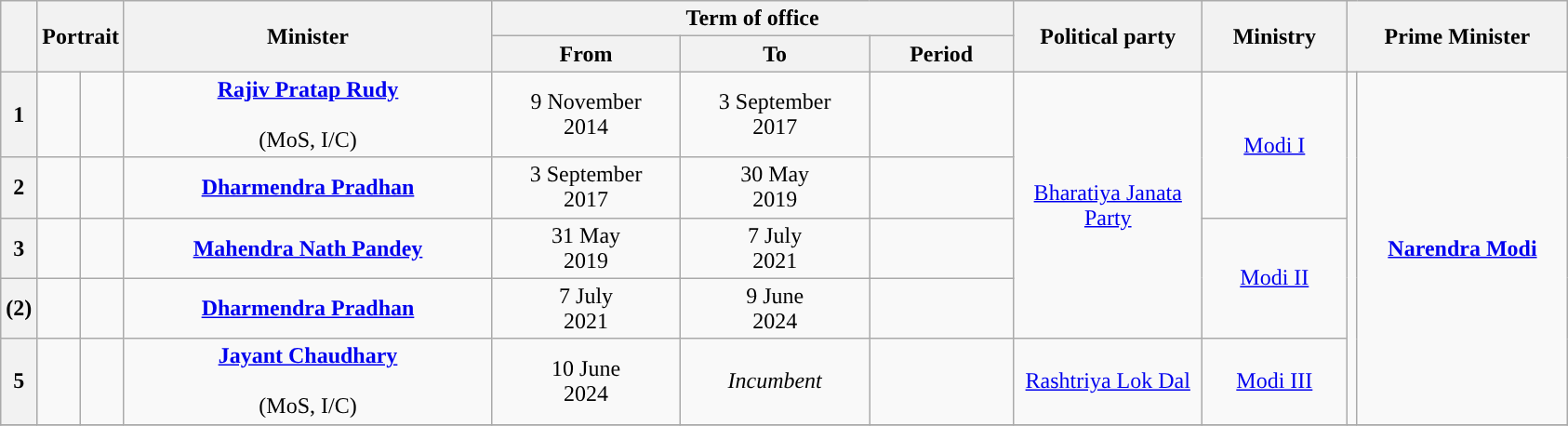<table class="wikitable" style="text-align:center">
<tr>
<th rowspan="2"></th>
<th rowspan="2" colspan="2">Portrait</th>
<th rowspan="2" style="width:16em">Minister<br></th>
<th colspan="3">Term of office</th>
<th rowspan="2" style="width:8em">Political party</th>
<th rowspan="2" style="width:6em">Ministry</th>
<th rowspan="2" colspan="2">Prime Minister</th>
</tr>
<tr>
<th style="width:8em">From</th>
<th style="width:8em">To</th>
<th style="width:6em">Period</th>
</tr>
<tr>
<th>1</th>
<td></td>
<td></td>
<td><strong><a href='#'>Rajiv Pratap Rudy</a></strong><br><br>(MoS, I/C)</td>
<td>9 November<br>2014</td>
<td>3 September<br>2017</td>
<td><strong></strong></td>
<td rowspan="4"><a href='#'>Bharatiya Janata Party</a></td>
<td rowspan="2"><a href='#'>Modi I</a></td>
<td rowspan="5"></td>
<td rowspan="5" style="width:9em"><strong><a href='#'>Narendra Modi</a></strong></td>
</tr>
<tr>
<th>2</th>
<td></td>
<td></td>
<td><strong><a href='#'>Dharmendra Pradhan</a></strong><br></td>
<td>3 September<br>2017</td>
<td>30 May<br>2019</td>
<td><strong></strong></td>
</tr>
<tr>
<th>3</th>
<td></td>
<td></td>
<td><strong><a href='#'>Mahendra Nath Pandey</a></strong><br></td>
<td>31 May<br>2019</td>
<td>7 July<br>2021</td>
<td><strong></strong></td>
<td rowspan="2"><a href='#'>Modi II</a></td>
</tr>
<tr>
<th>(2)</th>
<td></td>
<td></td>
<td><strong><a href='#'>Dharmendra Pradhan</a></strong><br></td>
<td>7 July<br>2021</td>
<td>9 June<br>2024</td>
<td><strong></strong></td>
</tr>
<tr>
<th>5</th>
<td></td>
<td></td>
<td><strong><a href='#'>Jayant Chaudhary</a></strong><br><br>(MoS, I/C)</td>
<td>10 June<br>2024</td>
<td><em>Incumbent</em></td>
<td><strong></strong></td>
<td><a href='#'>Rashtriya Lok Dal</a></td>
<td><a href='#'>Modi III</a></td>
</tr>
<tr>
</tr>
</table>
